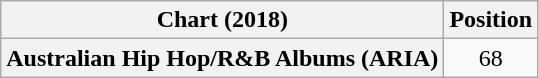<table class="wikitable sortable plainrowheaders">
<tr>
<th scope="col">Chart (2018)</th>
<th scope="col">Position</th>
</tr>
<tr>
<th scope="row">Australian Hip Hop/R&B Albums (ARIA)</th>
<td style="text-align:center;">68</td>
</tr>
</table>
